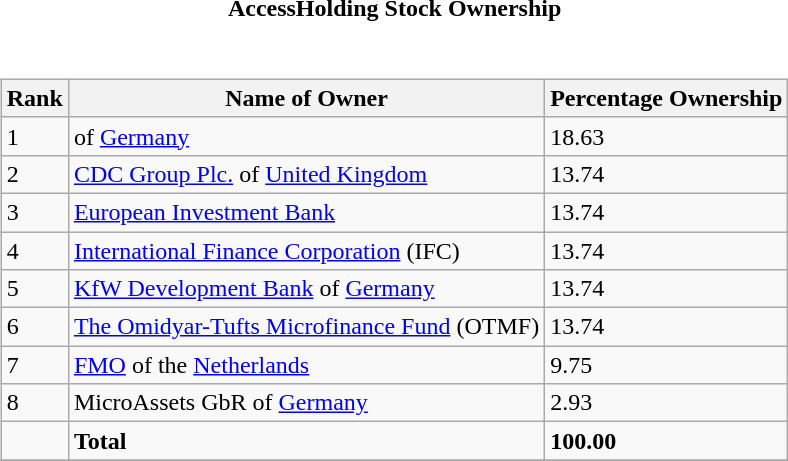<table style="font-size:100%;">
<tr>
<td width="100%" align="center"><strong>AccessHolding Stock Ownership</strong></td>
</tr>
<tr valign="top">
<td><br><table class="wikitable sortable" style="margin-left:auto;margin-right:auto">
<tr>
<th style="width:2em;">Rank</th>
<th>Name of Owner</th>
<th>Percentage Ownership</th>
</tr>
<tr>
<td>1</td>
<td> of <a href='#'>Germany</a></td>
<td>18.63</td>
</tr>
<tr>
<td>2</td>
<td><a href='#'>CDC Group Plc.</a> of <a href='#'>United Kingdom</a></td>
<td>13.74</td>
</tr>
<tr>
<td>3</td>
<td><a href='#'>European Investment Bank</a></td>
<td>13.74</td>
</tr>
<tr>
<td>4</td>
<td><a href='#'>International Finance Corporation</a> (IFC)</td>
<td>13.74</td>
</tr>
<tr>
<td>5</td>
<td><a href='#'>KfW Development Bank</a> of <a href='#'>Germany</a></td>
<td>13.74</td>
</tr>
<tr>
<td>6</td>
<td><a href='#'>The Omidyar-Tufts Microfinance Fund</a> (OTMF)</td>
<td>13.74</td>
</tr>
<tr>
<td>7</td>
<td><a href='#'>FMO</a> of the <a href='#'>Netherlands</a></td>
<td>9.75</td>
</tr>
<tr>
<td>8</td>
<td>MicroAssets GbR of <a href='#'>Germany</a></td>
<td>2.93</td>
</tr>
<tr>
<td></td>
<td><strong>Total</strong></td>
<td><strong>100.00</strong></td>
</tr>
<tr>
</tr>
</table>
</td>
</tr>
</table>
